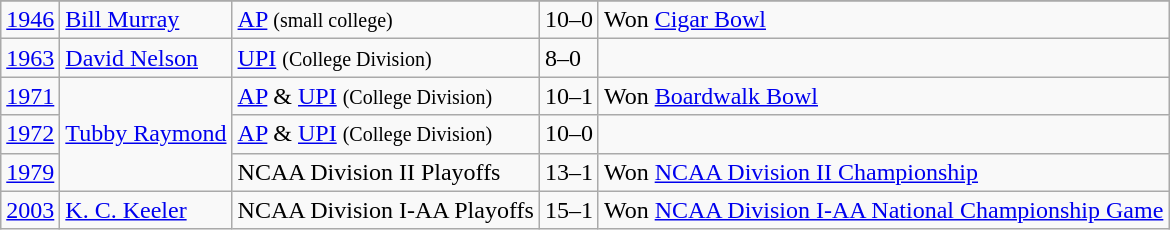<table class="wikitable">
<tr>
</tr>
<tr>
<td><a href='#'>1946</a></td>
<td><a href='#'>Bill Murray</a></td>
<td><a href='#'>AP</a> <small>(small college)</small></td>
<td>10–0</td>
<td>Won <a href='#'>Cigar Bowl</a></td>
</tr>
<tr>
<td><a href='#'>1963</a></td>
<td><a href='#'>David Nelson</a></td>
<td><a href='#'>UPI</a> <small>(College Division)</small></td>
<td>8–0</td>
<td></td>
</tr>
<tr>
<td><a href='#'>1971</a></td>
<td rowspan="3"><a href='#'>Tubby Raymond</a></td>
<td><a href='#'>AP</a> & <a href='#'>UPI</a> <small>(College Division)</small></td>
<td>10–1</td>
<td>Won <a href='#'>Boardwalk Bowl</a></td>
</tr>
<tr>
<td><a href='#'>1972</a></td>
<td><a href='#'>AP</a> & <a href='#'>UPI</a> <small>(College Division)</small></td>
<td>10–0</td>
<td></td>
</tr>
<tr>
<td><a href='#'>1979</a></td>
<td>NCAA Division II Playoffs</td>
<td>13–1</td>
<td>Won <a href='#'>NCAA Division II Championship</a></td>
</tr>
<tr>
<td><a href='#'>2003</a></td>
<td><a href='#'>K. C. Keeler</a></td>
<td>NCAA Division I-AA Playoffs</td>
<td>15–1</td>
<td>Won <a href='#'>NCAA Division I-AA National Championship Game</a></td>
</tr>
</table>
